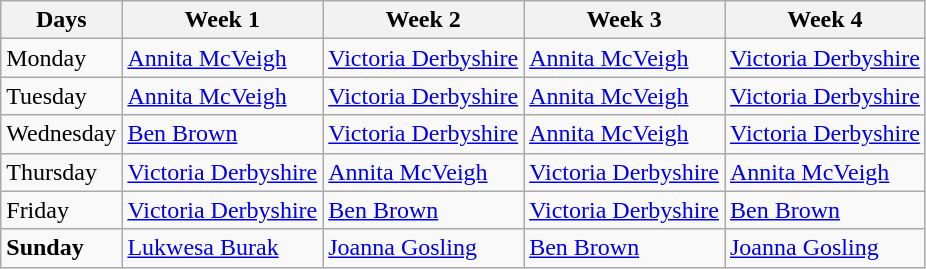<table class="wikitable">
<tr>
<th>Days</th>
<th>Week 1</th>
<th>Week 2</th>
<th>Week 3</th>
<th>Week 4</th>
</tr>
<tr>
<td>Monday</td>
<td><a href='#'>Annita McVeigh</a></td>
<td><a href='#'>Victoria Derbyshire</a></td>
<td><a href='#'>Annita McVeigh</a></td>
<td><a href='#'>Victoria Derbyshire</a></td>
</tr>
<tr>
<td>Tuesday</td>
<td><a href='#'>Annita McVeigh</a></td>
<td><a href='#'>Victoria Derbyshire</a></td>
<td><a href='#'>Annita McVeigh</a></td>
<td><a href='#'>Victoria Derbyshire</a></td>
</tr>
<tr>
<td>Wednesday</td>
<td><a href='#'>Ben Brown</a></td>
<td><a href='#'>Victoria Derbyshire</a></td>
<td><a href='#'>Annita McVeigh</a></td>
<td><a href='#'>Victoria Derbyshire</a></td>
</tr>
<tr>
<td>Thursday</td>
<td><a href='#'>Victoria Derbyshire</a></td>
<td><a href='#'>Annita McVeigh</a></td>
<td><a href='#'>Victoria Derbyshire</a></td>
<td><a href='#'>Annita McVeigh</a></td>
</tr>
<tr>
<td>Friday</td>
<td><a href='#'>Victoria Derbyshire</a></td>
<td><a href='#'>Ben Brown</a></td>
<td><a href='#'>Victoria Derbyshire</a></td>
<td><a href='#'>Ben Brown</a></td>
</tr>
<tr>
<td><strong>Sunday</strong></td>
<td><a href='#'>Lukwesa Burak</a></td>
<td><a href='#'>Joanna Gosling</a></td>
<td><a href='#'>Ben Brown</a></td>
<td><a href='#'>Joanna Gosling</a></td>
</tr>
</table>
